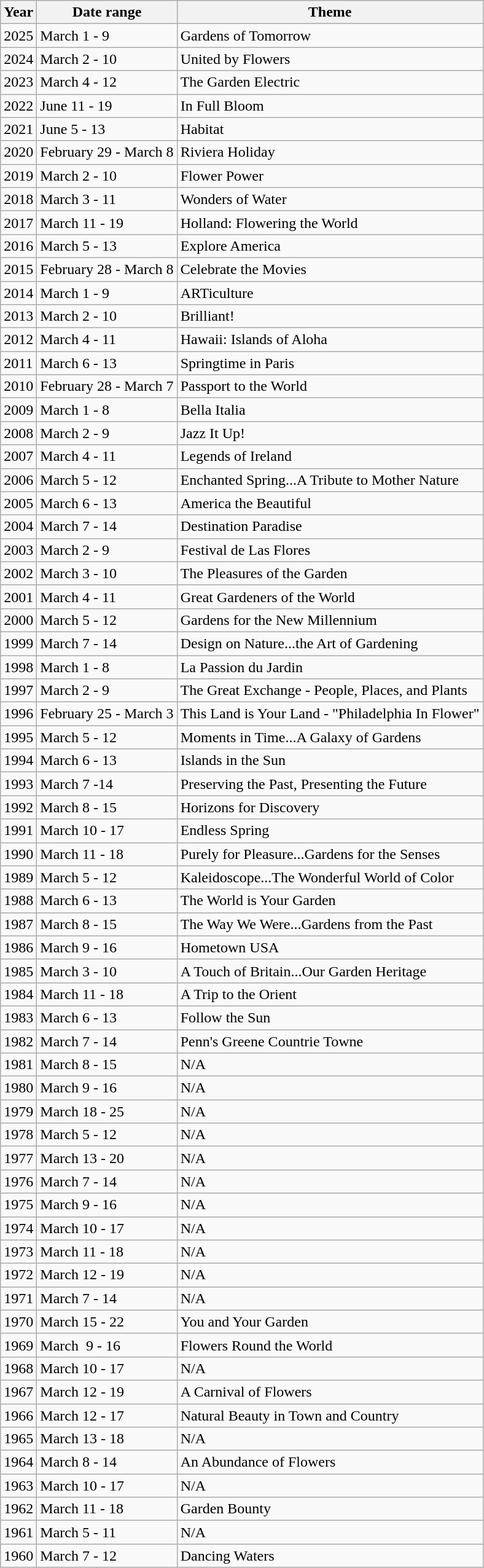<table class="wikitable">
<tr>
<th>Year</th>
<th>Date range</th>
<th>Theme</th>
</tr>
<tr>
<td>2025</td>
<td>March 1 - 9</td>
<td>Gardens of Tomorrow</td>
</tr>
<tr>
<td>2024</td>
<td>March 2 - 10</td>
<td>United by Flowers</td>
</tr>
<tr>
<td>2023</td>
<td>March 4 - 12</td>
<td>The Garden Electric</td>
</tr>
<tr>
<td>2022</td>
<td>June 11 - 19</td>
<td>In Full Bloom</td>
</tr>
<tr>
<td>2021</td>
<td>June 5 - 13</td>
<td>Habitat</td>
</tr>
<tr>
<td>2020</td>
<td>February 29 - March 8</td>
<td>Riviera Holiday</td>
</tr>
<tr>
<td>2019</td>
<td>March 2 - 10</td>
<td>Flower Power</td>
</tr>
<tr>
<td>2018</td>
<td>March 3 - 11</td>
<td>Wonders of Water</td>
</tr>
<tr>
<td>2017</td>
<td>March 11 - 19</td>
<td>Holland: Flowering the World</td>
</tr>
<tr>
<td>2016</td>
<td>March 5 - 13</td>
<td>Explore America</td>
</tr>
<tr>
<td>2015</td>
<td>February 28 - March 8</td>
<td>Celebrate the Movies</td>
</tr>
<tr>
<td>2014</td>
<td>March 1 - 9</td>
<td>ARTiculture</td>
</tr>
<tr>
<td>2013</td>
<td>March 2 - 10</td>
<td>Brilliant!</td>
</tr>
<tr>
<td>2012</td>
<td>March 4 - 11</td>
<td>Hawaii: Islands of Aloha</td>
</tr>
<tr>
<td>2011</td>
<td>March 6 - 13</td>
<td>Springtime in Paris</td>
</tr>
<tr>
<td>2010</td>
<td>February 28 - March 7</td>
<td>Passport to the World</td>
</tr>
<tr>
<td>2009</td>
<td>March 1 - 8</td>
<td>Bella Italia</td>
</tr>
<tr>
<td>2008</td>
<td>March 2 - 9</td>
<td>Jazz It Up!</td>
</tr>
<tr>
<td>2007</td>
<td>March 4 - 11</td>
<td>Legends of Ireland</td>
</tr>
<tr>
<td>2006</td>
<td>March 5 - 12</td>
<td>Enchanted Spring...A Tribute to Mother Nature</td>
</tr>
<tr>
<td>2005</td>
<td>March 6 - 13</td>
<td>America the Beautiful</td>
</tr>
<tr>
<td>2004</td>
<td>March 7 - 14</td>
<td>Destination Paradise</td>
</tr>
<tr>
<td>2003</td>
<td>March 2 - 9</td>
<td>Festival de Las Flores</td>
</tr>
<tr>
<td>2002</td>
<td>March 3 - 10</td>
<td>The Pleasures of the Garden</td>
</tr>
<tr>
<td>2001</td>
<td>March 4 - 11</td>
<td>Great Gardeners of the World</td>
</tr>
<tr>
<td>2000</td>
<td>March 5 - 12</td>
<td>Gardens for the New Millennium</td>
</tr>
<tr>
<td>1999</td>
<td>March 7 - 14</td>
<td>Design on Nature...the Art of Gardening</td>
</tr>
<tr>
<td>1998</td>
<td>March 1 - 8</td>
<td>La Passion du Jardin</td>
</tr>
<tr>
<td>1997</td>
<td>March 2 - 9</td>
<td>The Great Exchange - People, Places, and Plants</td>
</tr>
<tr>
<td>1996</td>
<td>February 25 - March 3</td>
<td>This Land is Your Land - "Philadelphia In Flower"</td>
</tr>
<tr>
<td>1995</td>
<td>March 5 - 12</td>
<td>Moments in Time...A Galaxy of Gardens</td>
</tr>
<tr>
<td>1994</td>
<td>March 6 - 13</td>
<td>Islands in the Sun</td>
</tr>
<tr>
<td>1993</td>
<td>March 7 -14</td>
<td>Preserving the Past, Presenting the Future</td>
</tr>
<tr>
<td>1992</td>
<td>March 8 - 15</td>
<td>Horizons for Discovery</td>
</tr>
<tr>
<td>1991</td>
<td>March 10 - 17</td>
<td>Endless Spring</td>
</tr>
<tr>
<td>1990</td>
<td>March 11 - 18</td>
<td>Purely for Pleasure...Gardens for the Senses</td>
</tr>
<tr>
<td>1989</td>
<td>March 5 - 12</td>
<td>Kaleidoscope...The Wonderful World of Color</td>
</tr>
<tr>
<td>1988</td>
<td>March 6 - 13</td>
<td>The World is Your Garden</td>
</tr>
<tr>
<td>1987</td>
<td>March 8 - 15</td>
<td>The Way We Were...Gardens from the Past</td>
</tr>
<tr>
<td>1986</td>
<td>March 9 - 16</td>
<td>Hometown USA</td>
</tr>
<tr>
<td>1985</td>
<td>March 3 - 10</td>
<td>A Touch of Britain...Our Garden Heritage</td>
</tr>
<tr>
<td>1984</td>
<td>March 11 - 18</td>
<td>A Trip to the Orient</td>
</tr>
<tr>
<td>1983</td>
<td>March 6 - 13</td>
<td>Follow the Sun</td>
</tr>
<tr>
<td>1982</td>
<td>March 7 - 14</td>
<td>Penn's Greene Countrie Towne</td>
</tr>
<tr>
<td>1981</td>
<td>March 8 - 15</td>
<td>N/A</td>
</tr>
<tr>
<td>1980</td>
<td>March 9 - 16</td>
<td>N/A</td>
</tr>
<tr>
<td>1979</td>
<td>March 18 - 25</td>
<td>N/A</td>
</tr>
<tr>
<td>1978</td>
<td>March 5 - 12</td>
<td>N/A</td>
</tr>
<tr>
<td>1977</td>
<td>March 13 - 20</td>
<td>N/A</td>
</tr>
<tr>
<td>1976</td>
<td>March 7 - 14</td>
<td>N/A</td>
</tr>
<tr>
<td>1975</td>
<td>March 9 - 16</td>
<td>N/A</td>
</tr>
<tr>
<td>1974</td>
<td>March 10 - 17</td>
<td>N/A</td>
</tr>
<tr>
<td>1973</td>
<td>March 11 - 18</td>
<td>N/A</td>
</tr>
<tr>
<td>1972</td>
<td>March 12 - 19</td>
<td>N/A</td>
</tr>
<tr>
<td>1971</td>
<td>March 7 - 14</td>
<td>N/A</td>
</tr>
<tr>
<td>1970</td>
<td>March 15 - 22</td>
<td>You and Your Garden</td>
</tr>
<tr>
<td>1969</td>
<td>March  9 - 16</td>
<td>Flowers Round the World</td>
</tr>
<tr>
<td>1968</td>
<td>March 10 - 17</td>
<td>N/A</td>
</tr>
<tr>
<td>1967</td>
<td>March 12 - 19</td>
<td>A Carnival of Flowers</td>
</tr>
<tr>
<td>1966</td>
<td>March 12 - 17</td>
<td>Natural Beauty in Town and Country</td>
</tr>
<tr>
<td>1965</td>
<td>March 13 - 18</td>
<td>N/A</td>
</tr>
<tr>
<td>1964</td>
<td>March 8 - 14</td>
<td>An Abundance of Flowers</td>
</tr>
<tr>
<td>1963</td>
<td>March 10 - 17</td>
<td>N/A</td>
</tr>
<tr>
<td>1962</td>
<td>March 11 - 18</td>
<td>Garden Bounty</td>
</tr>
<tr>
<td>1961</td>
<td>March 5 - 11</td>
<td>N/A</td>
</tr>
<tr>
<td>1960</td>
<td>March 7 - 12</td>
<td>Dancing Waters</td>
</tr>
</table>
